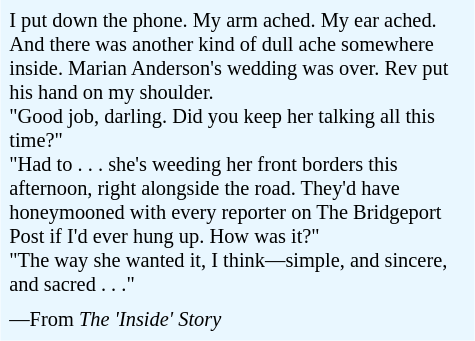<table class="toccolours" style="float: right; margin-left: 1em; margin-right: 2em; font-size: 85%; background:#E9F7FF; color:black; width:28em; max-width: 25%;" cellspacing="5">
<tr>
<td style="text-align: left;">I put down the phone. My arm ached. My ear ached. And there was another kind of dull ache somewhere inside. Marian Anderson's wedding was over. Rev put his hand on my shoulder.<br>"Good job, darling. Did you keep her talking all this time?"<br>"Had to . . . she's weeding her front borders this afternoon, right alongside the road. They'd have honeymooned with every reporter on The Bridgeport Post if I'd ever hung up. How was it?"<br>"The way she wanted it, I think—simple, and sincere, and sacred . . ."</td>
</tr>
<tr>
<td style="text-align: left;">—From <em>The 'Inside' Story</em></td>
</tr>
</table>
